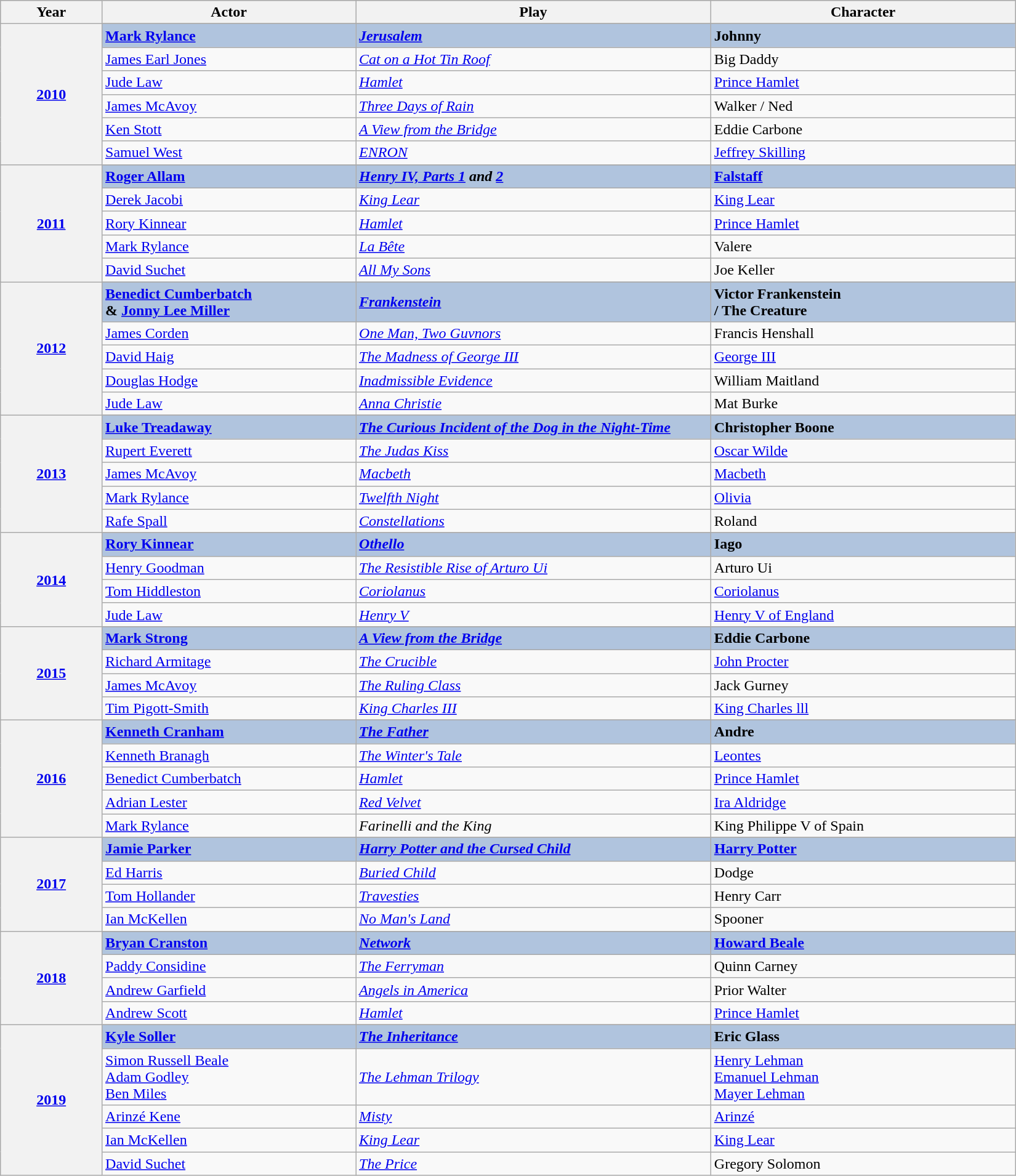<table class="wikitable" style="width:87%;">
<tr style="background:#bebebe;">
<th style="width:10%;">Year</th>
<th style="width:25%;">Actor</th>
<th style="width:35%;">Play</th>
<th style="width:30%;">Character</th>
</tr>
<tr>
<th rowspan="7" style="text-align:center;"><a href='#'>2010</a></th>
</tr>
<tr style="background:#B0C4DE">
<td><strong><a href='#'>Mark Rylance</a></strong></td>
<td><strong><em><a href='#'>Jerusalem</a></em></strong></td>
<td><strong>Johnny</strong></td>
</tr>
<tr>
<td><a href='#'>James Earl Jones</a></td>
<td><em><a href='#'>Cat on a Hot Tin Roof</a></em></td>
<td>Big Daddy</td>
</tr>
<tr>
<td><a href='#'>Jude Law</a></td>
<td><em><a href='#'>Hamlet</a></em></td>
<td><a href='#'>Prince Hamlet</a></td>
</tr>
<tr>
<td><a href='#'>James McAvoy</a></td>
<td><em><a href='#'>Three Days of Rain</a></em></td>
<td>Walker / Ned</td>
</tr>
<tr>
<td><a href='#'>Ken Stott</a></td>
<td><em><a href='#'>A View from the Bridge</a></em></td>
<td>Eddie Carbone</td>
</tr>
<tr>
<td><a href='#'>Samuel West</a></td>
<td><em><a href='#'>ENRON</a></em></td>
<td><a href='#'>Jeffrey Skilling</a></td>
</tr>
<tr>
<th rowspan="6" style="text-align:center;"><a href='#'>2011</a></th>
</tr>
<tr style="background:#B0C4DE">
<td><strong><a href='#'>Roger Allam</a></strong></td>
<td><strong><em><a href='#'>Henry IV, Parts 1</a> and <a href='#'>2</a></em></strong></td>
<td><strong><a href='#'>Falstaff</a></strong></td>
</tr>
<tr>
<td><a href='#'>Derek Jacobi</a></td>
<td><em><a href='#'>King Lear</a></em></td>
<td><a href='#'>King Lear</a></td>
</tr>
<tr>
<td><a href='#'>Rory Kinnear</a></td>
<td><em><a href='#'>Hamlet</a></em></td>
<td><a href='#'>Prince Hamlet</a></td>
</tr>
<tr>
<td><a href='#'>Mark Rylance</a></td>
<td><em><a href='#'>La Bête</a></em></td>
<td>Valere</td>
</tr>
<tr>
<td><a href='#'>David Suchet</a></td>
<td><em><a href='#'>All My Sons</a></em></td>
<td>Joe Keller</td>
</tr>
<tr>
<th rowspan="6" style="text-align:center;"><a href='#'>2012</a></th>
</tr>
<tr style="background:#B0C4DE">
<td><strong><a href='#'>Benedict Cumberbatch</a> <br> & <a href='#'>Jonny Lee Miller</a></strong></td>
<td><strong><em><a href='#'>Frankenstein</a></em></strong></td>
<td><strong>Victor Frankenstein <br> / The Creature</strong></td>
</tr>
<tr>
<td><a href='#'>James Corden</a></td>
<td><em><a href='#'>One Man, Two Guvnors</a></em></td>
<td>Francis Henshall</td>
</tr>
<tr>
<td><a href='#'>David Haig</a></td>
<td><em><a href='#'>The Madness of George III</a></em></td>
<td><a href='#'>George III</a></td>
</tr>
<tr>
<td><a href='#'>Douglas Hodge</a></td>
<td><em><a href='#'>Inadmissible Evidence</a></em></td>
<td>William Maitland</td>
</tr>
<tr>
<td><a href='#'>Jude Law</a></td>
<td><em><a href='#'>Anna Christie</a></em></td>
<td>Mat Burke</td>
</tr>
<tr>
<th rowspan="6" style="text-align:center;"><a href='#'>2013</a></th>
</tr>
<tr style="background:#B0C4DE">
<td><strong><a href='#'>Luke Treadaway</a></strong></td>
<td><strong><em><a href='#'>The Curious Incident of the Dog in the Night-Time</a></em></strong></td>
<td><strong>Christopher Boone</strong></td>
</tr>
<tr>
<td><a href='#'>Rupert Everett</a></td>
<td><em><a href='#'>The Judas Kiss</a></em></td>
<td><a href='#'>Oscar Wilde</a></td>
</tr>
<tr>
<td><a href='#'>James McAvoy</a></td>
<td><em><a href='#'>Macbeth</a></em></td>
<td><a href='#'>Macbeth</a></td>
</tr>
<tr>
<td><a href='#'>Mark Rylance</a></td>
<td><em><a href='#'>Twelfth Night</a></em></td>
<td><a href='#'>Olivia</a></td>
</tr>
<tr>
<td><a href='#'>Rafe Spall</a></td>
<td><em><a href='#'>Constellations</a></em></td>
<td>Roland</td>
</tr>
<tr>
<th rowspan="5" style="text-align:center;"><a href='#'>2014</a></th>
</tr>
<tr style="background:#B0C4DE">
<td><strong><a href='#'>Rory Kinnear</a></strong></td>
<td><strong><em><a href='#'>Othello</a></em></strong></td>
<td><strong>Iago</strong></td>
</tr>
<tr>
<td><a href='#'>Henry Goodman</a></td>
<td><em><a href='#'>The Resistible Rise of Arturo Ui</a></em></td>
<td>Arturo Ui</td>
</tr>
<tr>
<td><a href='#'>Tom Hiddleston</a></td>
<td><em><a href='#'>Coriolanus</a></em></td>
<td><a href='#'>Coriolanus</a></td>
</tr>
<tr>
<td><a href='#'>Jude Law</a></td>
<td><em><a href='#'>Henry V</a></em></td>
<td><a href='#'>Henry V of England</a></td>
</tr>
<tr>
<th rowspan="5" style="text-align:center;"><a href='#'>2015</a></th>
</tr>
<tr style="background:#B0C4DE">
<td><strong><a href='#'>Mark Strong</a></strong></td>
<td><strong><em><a href='#'>A View from the Bridge</a></em></strong></td>
<td><strong>Eddie Carbone</strong></td>
</tr>
<tr>
<td><a href='#'>Richard Armitage</a></td>
<td><em><a href='#'>The Crucible</a></em></td>
<td><a href='#'>John Procter</a></td>
</tr>
<tr>
<td><a href='#'>James McAvoy</a></td>
<td><em><a href='#'>The Ruling Class</a></em></td>
<td>Jack Gurney</td>
</tr>
<tr>
<td><a href='#'>Tim Pigott-Smith</a></td>
<td><em><a href='#'>King Charles III</a></em></td>
<td><a href='#'>King Charles lll</a></td>
</tr>
<tr>
<th rowspan="6" style="text-align:center;"><a href='#'>2016</a></th>
</tr>
<tr style="background:#B0C4DE">
<td><strong><a href='#'>Kenneth Cranham</a></strong></td>
<td><strong><em><a href='#'>The Father</a></em></strong></td>
<td><strong>Andre</strong></td>
</tr>
<tr>
<td><a href='#'>Kenneth Branagh</a></td>
<td><em><a href='#'>The Winter's Tale</a></em></td>
<td><a href='#'>Leontes</a></td>
</tr>
<tr>
<td><a href='#'>Benedict Cumberbatch</a></td>
<td><em><a href='#'>Hamlet</a></em></td>
<td><a href='#'>Prince Hamlet</a></td>
</tr>
<tr>
<td><a href='#'>Adrian Lester</a></td>
<td><em><a href='#'>Red Velvet</a></em></td>
<td><a href='#'>Ira Aldridge</a></td>
</tr>
<tr>
<td><a href='#'>Mark Rylance</a></td>
<td><em>Farinelli and the King</em></td>
<td>King Philippe V of Spain</td>
</tr>
<tr>
<th rowspan="5" style="text-align:center;"><a href='#'>2017</a></th>
</tr>
<tr style="background:#B0C4DE">
<td><strong><a href='#'>Jamie Parker</a></strong></td>
<td><strong><em><a href='#'>Harry Potter and the Cursed Child</a></em></strong></td>
<td><strong><a href='#'>Harry Potter</a></strong></td>
</tr>
<tr>
<td><a href='#'>Ed Harris</a></td>
<td><em><a href='#'>Buried Child</a></em></td>
<td>Dodge</td>
</tr>
<tr>
<td><a href='#'>Tom Hollander</a></td>
<td><em><a href='#'>Travesties</a></em></td>
<td>Henry Carr</td>
</tr>
<tr>
<td><a href='#'>Ian McKellen</a></td>
<td><em><a href='#'>No Man's Land</a></em></td>
<td>Spooner</td>
</tr>
<tr>
<th rowspan="5"><a href='#'>2018</a></th>
</tr>
<tr style="background:#B0C4DE">
<td><strong><a href='#'>Bryan Cranston</a></strong></td>
<td><a href='#'><strong><em>Network</em></strong></a></td>
<td><a href='#'><strong>Howard Beale</strong></a></td>
</tr>
<tr>
<td><a href='#'>Paddy Considine</a></td>
<td><a href='#'><em>The Ferryman</em></a></td>
<td>Quinn Carney</td>
</tr>
<tr>
<td><a href='#'>Andrew Garfield</a></td>
<td><em><a href='#'>Angels in America</a></em></td>
<td>Prior Walter</td>
</tr>
<tr>
<td><a href='#'>Andrew Scott</a></td>
<td><em><a href='#'>Hamlet</a></em></td>
<td><a href='#'>Prince Hamlet</a></td>
</tr>
<tr>
<th rowspan=6><a href='#'>2019</a></th>
</tr>
<tr style="background:#B0C4DE">
<td><strong><a href='#'>Kyle Soller</a></strong></td>
<td><strong><em><a href='#'>The Inheritance</a></em></strong></td>
<td><strong>Eric Glass</strong></td>
</tr>
<tr>
<td><a href='#'>Simon Russell Beale</a><br><a href='#'>Adam Godley</a><br><a href='#'>Ben Miles</a></td>
<td><em><a href='#'>The Lehman Trilogy</a></em></td>
<td><a href='#'>Henry Lehman</a><br><a href='#'>Emanuel Lehman</a><br><a href='#'>Mayer Lehman</a></td>
</tr>
<tr>
<td><a href='#'>Arinzé Kene</a></td>
<td><em><a href='#'>Misty</a></em></td>
<td><a href='#'>Arinzé</a></td>
</tr>
<tr>
<td><a href='#'>Ian McKellen</a></td>
<td><em><a href='#'>King Lear</a></em></td>
<td><a href='#'>King Lear</a></td>
</tr>
<tr>
<td><a href='#'>David Suchet</a></td>
<td><em><a href='#'>The Price</a></em></td>
<td>Gregory Solomon</td>
</tr>
</table>
